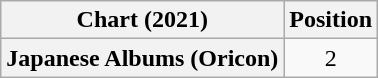<table class="wikitable plainrowheaders" style="text-align:center">
<tr>
<th scope="col">Chart (2021)</th>
<th scope="col">Position</th>
</tr>
<tr>
<th scope="row">Japanese Albums (Oricon)</th>
<td>2</td>
</tr>
</table>
